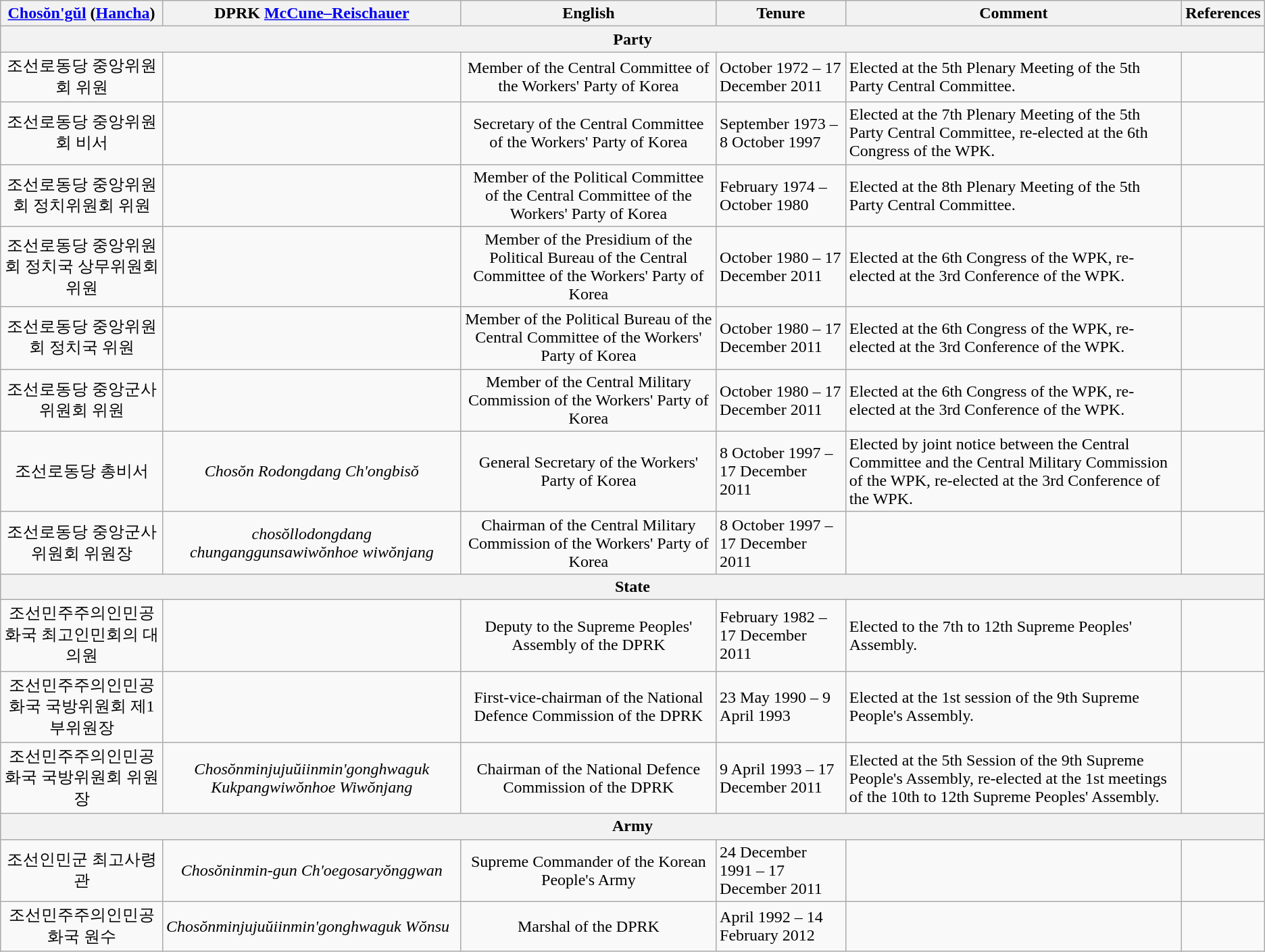<table class="wikitable sortable">
<tr>
<th><a href='#'>Chosŏn'gŭl</a> (<a href='#'>Hancha</a>)</th>
<th>DPRK <a href='#'>McCune–Reischauer</a></th>
<th>English</th>
<th>Tenure</th>
<th>Comment</th>
<th class="unsortable">References</th>
</tr>
<tr>
<th colspan="6">Party</th>
</tr>
<tr>
<td align="center">조선로동당 중앙위원회 위원</td>
<td align="center"></td>
<td align="center">Member of the Central Committee of the Workers' Party of Korea</td>
<td>October 1972 – 17 December 2011</td>
<td>Elected at the 5th Plenary Meeting of the 5th Party Central Committee.</td>
<td></td>
</tr>
<tr>
<td align="center">조선로동당 중앙위원회 비서</td>
<td></td>
<td align="center">Secretary of the Central Committee of the Workers' Party of Korea</td>
<td>September 1973 – 8 October 1997</td>
<td>Elected at the 7th Plenary Meeting of the 5th Party Central Committee, re-elected at the 6th Congress of the WPK.</td>
<td></td>
</tr>
<tr>
<td align="center">조선로동당 중앙위원회 정치위원회 위원</td>
<td></td>
<td align="center">Member of the Political Committee of the Central Committee of the Workers' Party of Korea</td>
<td>February 1974 – October 1980</td>
<td>Elected at the 8th Plenary Meeting of the 5th Party Central Committee.</td>
<td></td>
</tr>
<tr>
<td align="center">조선로동당 중앙위원회 정치국 상무위원회위원</td>
<td></td>
<td align="center">Member of the Presidium of the Political Bureau of the Central Committee of the Workers' Party of Korea</td>
<td>October 1980 – 17 December 2011</td>
<td>Elected at the 6th Congress of the WPK, re-elected at the 3rd Conference of the WPK.</td>
<td></td>
</tr>
<tr>
<td align="center">조선로동당 중앙위원회 정치국 위원</td>
<td align="center"></td>
<td align="center">Member of the Political Bureau of the Central Committee of the Workers' Party of Korea</td>
<td>October 1980 – 17 December 2011</td>
<td>Elected at the 6th Congress of the WPK, re-elected at the 3rd Conference of the WPK.</td>
<td></td>
</tr>
<tr>
<td align="center">조선로동당 중앙군사위원회 위원</td>
<td></td>
<td align="center">Member of the Central Military Commission of the Workers' Party of Korea</td>
<td>October 1980 – 17 December 2011</td>
<td>Elected at the 6th Congress of the WPK, re-elected at the 3rd Conference of the WPK.</td>
<td></td>
</tr>
<tr>
<td align="center">조선로동당 총비서</td>
<td align="center"><em>Chosŏn Rodongdang Ch'ongbisŏ</em></td>
<td align="center">General Secretary of the Workers' Party of Korea</td>
<td>8 October 1997 – 17 December 2011</td>
<td>Elected by joint notice between the Central Committee and the Central Military Commission of the WPK, re-elected at the 3rd Conference of the WPK.</td>
<td></td>
</tr>
<tr>
<td align="center">조선로동당 중앙군사위원회 위원장</td>
<td align="center"><em>chosŏllodongdang chunganggunsawiwŏnhoe wiwŏnjang</em></td>
<td align="center">Chairman of the Central Military Commission of the Workers' Party of Korea</td>
<td>8 October 1997 – 17 December 2011</td>
<td></td>
<td></td>
</tr>
<tr>
<th colspan="6">State</th>
</tr>
<tr>
<td align="center">조선민주주의인민공화국 최고인민회의 대의원</td>
<td></td>
<td align="center">Deputy to the Supreme Peoples' Assembly of the DPRK</td>
<td>February 1982 – 17 December 2011</td>
<td>Elected to the 7th to 12th Supreme Peoples' Assembly.</td>
<td></td>
</tr>
<tr>
<td align="center">조선민주주의인민공화국 국방위원회 제1부위원장</td>
<td align="center"></td>
<td align="center">First-vice-chairman of the National Defence Commission of the DPRK</td>
<td>23 May 1990 – 9 April 1993</td>
<td>Elected at the 1st session of the 9th Supreme People's Assembly.</td>
<td></td>
</tr>
<tr>
<td align="center">조선민주주의인민공화국 국방위원회 위원장</td>
<td align="center"><em>Chosŏnminjujuŭiinmin'gonghwaguk Kukpangwiwŏnhoe Wiwŏnjang</em></td>
<td align="center">Chairman of the National Defence Commission of the DPRK</td>
<td>9 April 1993 – 17 December 2011</td>
<td>Elected at the 5th Session of the 9th Supreme People's Assembly, re-elected at the 1st meetings of the 10th to 12th Supreme Peoples' Assembly.</td>
<td></td>
</tr>
<tr>
<th colspan="6">Army</th>
</tr>
<tr>
<td align="center">조선인민군 최고사령관</td>
<td align="center"><em>Chosŏninmin-gun Ch'oegosaryŏnggwan</em></td>
<td align="center">Supreme Commander of the Korean People's Army</td>
<td>24 December 1991 – 17 December 2011</td>
<td></td>
<td></td>
</tr>
<tr>
<td align="center">조선민주주의인민공화국 원수</td>
<td><em>Chosŏnminjujuŭiinmin'gonghwaguk Wŏnsu</em></td>
<td align="center">Marshal of the DPRK</td>
<td>April 1992 – 14 February 2012</td>
<td></td>
<td></td>
</tr>
</table>
